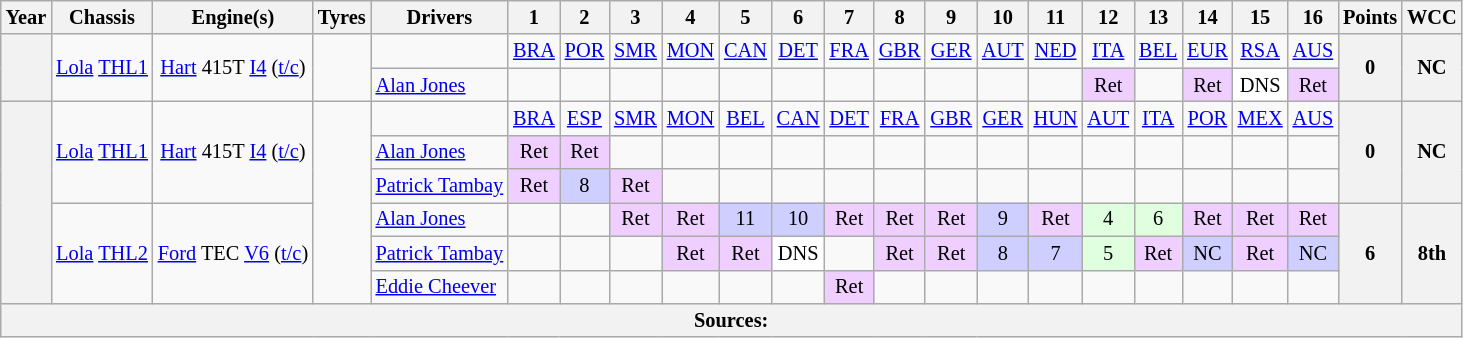<table class="wikitable" style="text-align:center; font-size:85%">
<tr>
<th>Year</th>
<th>Chassis</th>
<th>Engine(s)</th>
<th>Tyres</th>
<th>Drivers</th>
<th>1</th>
<th>2</th>
<th>3</th>
<th>4</th>
<th>5</th>
<th>6</th>
<th>7</th>
<th>8</th>
<th>9</th>
<th>10</th>
<th>11</th>
<th>12</th>
<th>13</th>
<th>14</th>
<th>15</th>
<th>16</th>
<th>Points</th>
<th>WCC</th>
</tr>
<tr>
<th rowspan="2"></th>
<td rowspan="2"><a href='#'>Lola</a> <a href='#'>THL1</a></td>
<td rowspan="2"><a href='#'>Hart</a> 415T <a href='#'>I4</a> (<a href='#'>t/c</a>)</td>
<td rowspan="2"></td>
<td></td>
<td><a href='#'>BRA</a></td>
<td><a href='#'>POR</a></td>
<td><a href='#'>SMR</a></td>
<td><a href='#'>MON</a></td>
<td><a href='#'>CAN</a></td>
<td><a href='#'>DET</a></td>
<td><a href='#'>FRA</a></td>
<td><a href='#'>GBR</a></td>
<td><a href='#'>GER</a></td>
<td><a href='#'>AUT</a></td>
<td><a href='#'>NED</a></td>
<td><a href='#'>ITA</a></td>
<td><a href='#'>BEL</a></td>
<td><a href='#'>EUR</a></td>
<td><a href='#'>RSA</a></td>
<td><a href='#'>AUS</a></td>
<th rowspan="2">0</th>
<th rowspan="2">NC</th>
</tr>
<tr>
<td align="left"> <a href='#'>Alan Jones</a></td>
<td></td>
<td></td>
<td></td>
<td></td>
<td></td>
<td></td>
<td></td>
<td></td>
<td></td>
<td></td>
<td></td>
<td style="background:#EFCFFF;">Ret</td>
<td></td>
<td style="background:#EFCFFF;">Ret</td>
<td style="background:#FFFFFF;">DNS</td>
<td style="background:#EFCFFF;">Ret</td>
</tr>
<tr>
<th rowspan="6"></th>
<td rowspan="3"><a href='#'>Lola</a> <a href='#'>THL1</a></td>
<td rowspan="3"><a href='#'>Hart</a> 415T <a href='#'>I4</a> (<a href='#'>t/c</a>)</td>
<td rowspan="6"></td>
<td></td>
<td><a href='#'>BRA</a></td>
<td><a href='#'>ESP</a></td>
<td><a href='#'>SMR</a></td>
<td><a href='#'>MON</a></td>
<td><a href='#'>BEL</a></td>
<td><a href='#'>CAN</a></td>
<td><a href='#'>DET</a></td>
<td><a href='#'>FRA</a></td>
<td><a href='#'>GBR</a></td>
<td><a href='#'>GER</a></td>
<td><a href='#'>HUN</a></td>
<td><a href='#'>AUT</a></td>
<td><a href='#'>ITA</a></td>
<td><a href='#'>POR</a></td>
<td><a href='#'>MEX</a></td>
<td><a href='#'>AUS</a></td>
<th rowspan="3">0</th>
<th rowspan="3">NC</th>
</tr>
<tr>
<td align="left"> <a href='#'>Alan Jones</a></td>
<td style="background:#EFCFFF;">Ret</td>
<td style="background:#EFCFFF;">Ret</td>
<td></td>
<td></td>
<td></td>
<td></td>
<td></td>
<td></td>
<td></td>
<td></td>
<td></td>
<td></td>
<td></td>
<td></td>
<td></td>
<td></td>
</tr>
<tr>
<td align="left"> <a href='#'>Patrick Tambay</a></td>
<td style="background:#EFCFFF;">Ret</td>
<td style="background:#CFCFFF;">8</td>
<td style="background:#EFCFFF;">Ret</td>
<td></td>
<td></td>
<td></td>
<td></td>
<td></td>
<td></td>
<td></td>
<td></td>
<td></td>
<td></td>
<td></td>
<td></td>
<td></td>
</tr>
<tr>
<td rowspan="3"><a href='#'>Lola</a> <a href='#'>THL2</a></td>
<td rowspan="3"><a href='#'>Ford</a> TEC <a href='#'>V6</a> (<a href='#'>t/c</a>)</td>
<td align="left"> <a href='#'>Alan Jones</a></td>
<td></td>
<td></td>
<td style="background:#EFCFFF;">Ret</td>
<td style="background:#EFCFFF;">Ret</td>
<td style="background:#CFCFFF;">11</td>
<td style="background:#CFCFFF;">10</td>
<td style="background:#EFCFFF;">Ret</td>
<td style="background:#EFCFFF;">Ret</td>
<td style="background:#EFCFFF;">Ret</td>
<td style="background:#CFCFFF;">9</td>
<td style="background:#EFCFFF;">Ret</td>
<td style="background:#DFFFDF;">4</td>
<td style="background:#DFFFDF;">6</td>
<td style="background:#EFCFFF;">Ret</td>
<td style="background:#EFCFFF;">Ret</td>
<td style="background:#EFCFFF;">Ret</td>
<th rowspan="3">6</th>
<th rowspan="3">8th</th>
</tr>
<tr>
<td align="left"> <a href='#'>Patrick Tambay</a></td>
<td></td>
<td></td>
<td></td>
<td style="background:#EFCFFF;">Ret</td>
<td style="background:#EFCFFF;">Ret</td>
<td style="background:#FFFFFF;">DNS</td>
<td></td>
<td style="background:#EFCFFF;">Ret</td>
<td style="background:#EFCFFF;">Ret</td>
<td style="background:#CFCFFF;">8</td>
<td style="background:#CFCFFF;">7</td>
<td style="background:#DFFFDF;">5</td>
<td style="background:#EFCFFF;">Ret</td>
<td style="background:#CFCFFF;">NC</td>
<td style="background:#EFCFFF;">Ret</td>
<td style="background:#CFCFFF;">NC</td>
</tr>
<tr>
<td align="left"> <a href='#'>Eddie Cheever</a></td>
<td></td>
<td></td>
<td></td>
<td></td>
<td></td>
<td></td>
<td style="background:#EFCFFF;">Ret</td>
<td></td>
<td></td>
<td></td>
<td></td>
<td></td>
<td></td>
<td></td>
<td></td>
<td></td>
</tr>
<tr>
<th colspan="23">Sources:</th>
</tr>
</table>
